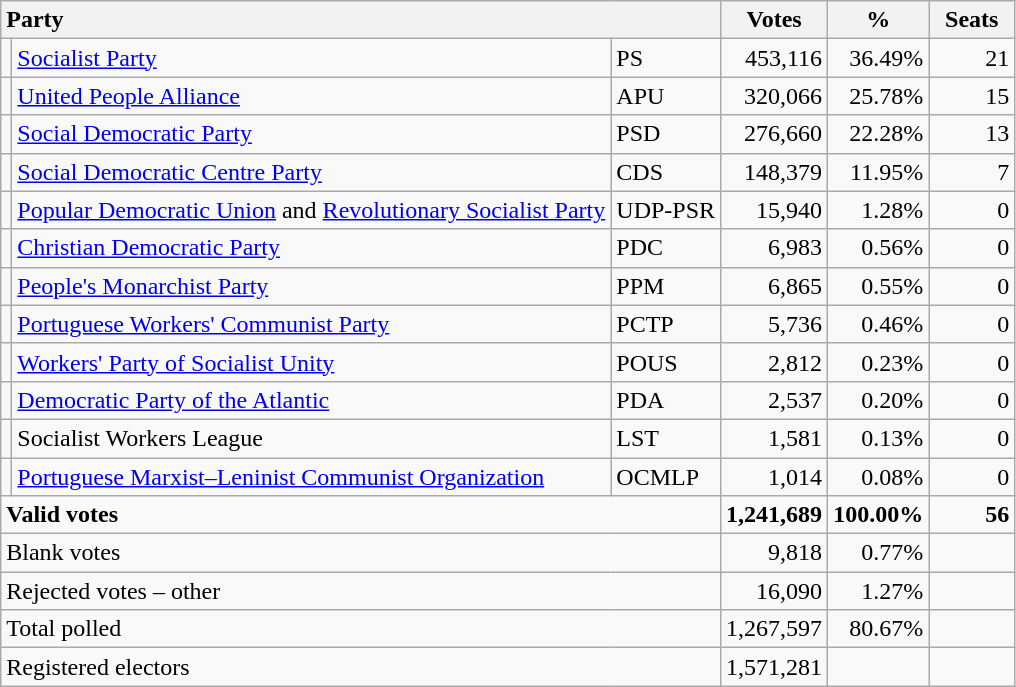<table class="wikitable" border="1" style="text-align:right;">
<tr>
<th style="text-align:left;" colspan=3>Party</th>
<th align=center width="50">Votes</th>
<th align=center width="50">%</th>
<th align=center width="50">Seats</th>
</tr>
<tr>
<td></td>
<td align=left><a href='#'>Socialist Party</a></td>
<td align=left>PS</td>
<td>453,116</td>
<td>36.49%</td>
<td>21</td>
</tr>
<tr>
<td></td>
<td align=left><a href='#'>United People Alliance</a></td>
<td align=left>APU</td>
<td>320,066</td>
<td>25.78%</td>
<td>15</td>
</tr>
<tr>
<td></td>
<td align=left><a href='#'>Social Democratic Party</a></td>
<td align=left>PSD</td>
<td>276,660</td>
<td>22.28%</td>
<td>13</td>
</tr>
<tr>
<td></td>
<td align=left style="white-space: nowrap;"><a href='#'>Social Democratic Centre Party</a></td>
<td align=left>CDS</td>
<td>148,379</td>
<td>11.95%</td>
<td>7</td>
</tr>
<tr>
<td></td>
<td align=left><a href='#'>Popular Democratic Union</a> and <a href='#'>Revolutionary Socialist Party</a></td>
<td align=left>UDP-PSR</td>
<td>15,940</td>
<td>1.28%</td>
<td>0</td>
</tr>
<tr>
<td></td>
<td align=left style="white-space: nowrap;"><a href='#'>Christian Democratic Party</a></td>
<td align=left>PDC</td>
<td>6,983</td>
<td>0.56%</td>
<td>0</td>
</tr>
<tr>
<td></td>
<td align=left><a href='#'>People's Monarchist Party</a></td>
<td align=left>PPM</td>
<td>6,865</td>
<td>0.55%</td>
<td>0</td>
</tr>
<tr>
<td></td>
<td align=left><a href='#'>Portuguese Workers' Communist Party</a></td>
<td align=left>PCTP</td>
<td>5,736</td>
<td>0.46%</td>
<td>0</td>
</tr>
<tr>
<td></td>
<td align=left><a href='#'>Workers' Party of Socialist Unity</a></td>
<td align=left>POUS</td>
<td>2,812</td>
<td>0.23%</td>
<td>0</td>
</tr>
<tr>
<td></td>
<td align=left><a href='#'>Democratic Party of the Atlantic</a></td>
<td align=left>PDA</td>
<td>2,537</td>
<td>0.20%</td>
<td>0</td>
</tr>
<tr>
<td></td>
<td align=left>Socialist Workers League</td>
<td align=left>LST</td>
<td>1,581</td>
<td>0.13%</td>
<td>0</td>
</tr>
<tr>
<td></td>
<td align=left><a href='#'>Portuguese Marxist–Leninist Communist Organization</a></td>
<td align=left>OCMLP</td>
<td>1,014</td>
<td>0.08%</td>
<td>0</td>
</tr>
<tr style="font-weight:bold">
<td align=left colspan=3>Valid votes</td>
<td>1,241,689</td>
<td>100.00%</td>
<td>56</td>
</tr>
<tr>
<td align=left colspan=3>Blank votes</td>
<td>9,818</td>
<td>0.77%</td>
<td></td>
</tr>
<tr>
<td align=left colspan=3>Rejected votes – other</td>
<td>16,090</td>
<td>1.27%</td>
<td></td>
</tr>
<tr>
<td align=left colspan=3>Total polled</td>
<td>1,267,597</td>
<td>80.67%</td>
<td></td>
</tr>
<tr>
<td align=left colspan=3>Registered electors</td>
<td>1,571,281</td>
<td></td>
<td></td>
</tr>
</table>
